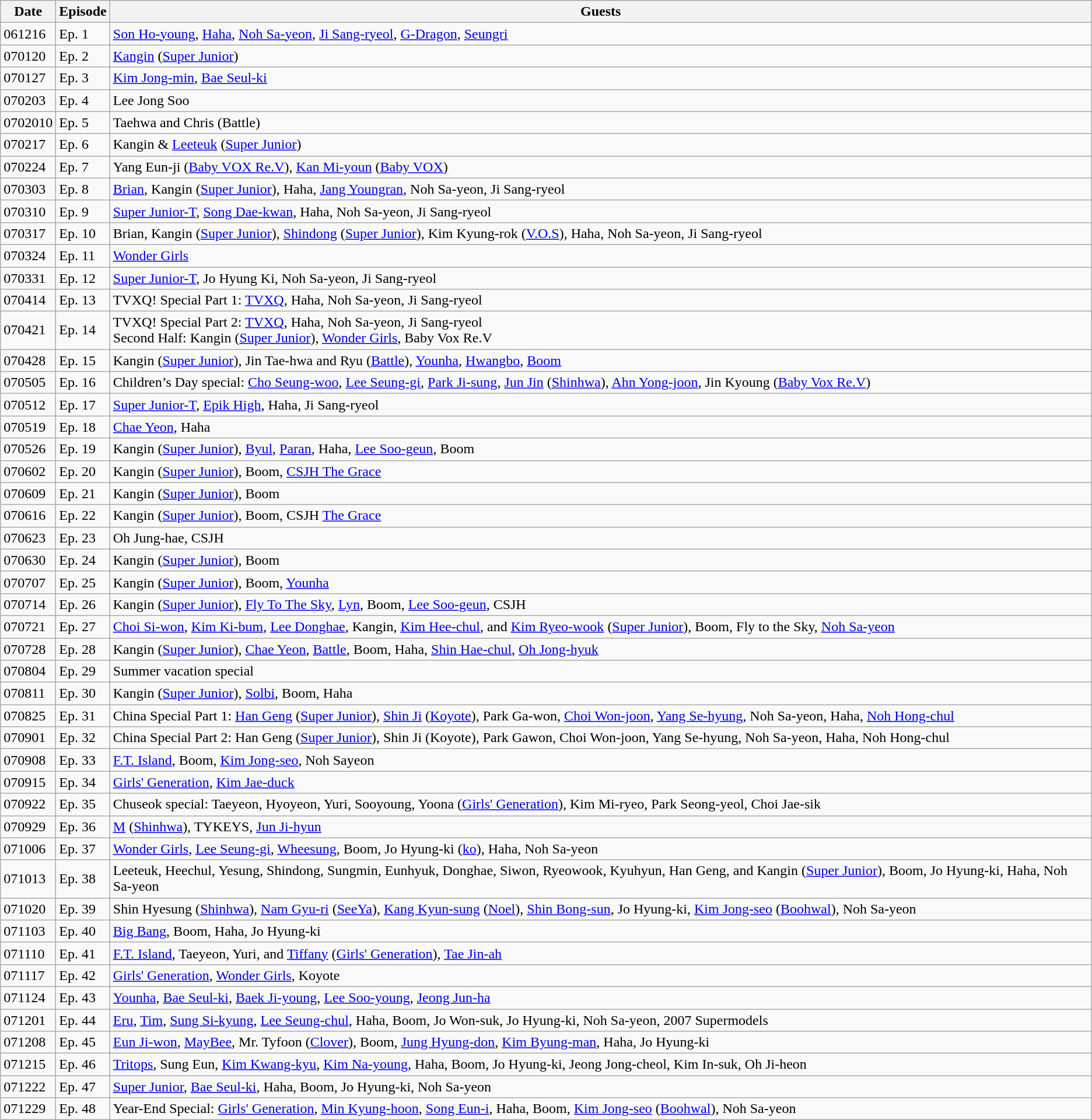<table class="wikitable">
<tr>
<th>Date</th>
<th>Episode</th>
<th>Guests</th>
</tr>
<tr>
<td>061216</td>
<td>Ep. 1</td>
<td><a href='#'>Son Ho-young</a>, <a href='#'>Haha</a>, <a href='#'>Noh Sa-yeon</a>, <a href='#'>Ji Sang-ryeol</a>, <a href='#'>G-Dragon</a>, <a href='#'>Seungri</a></td>
</tr>
<tr>
<td>070120</td>
<td>Ep. 2</td>
<td><a href='#'>Kangin</a> (<a href='#'>Super Junior</a>)</td>
</tr>
<tr>
<td>070127</td>
<td>Ep. 3</td>
<td><a href='#'>Kim Jong-min</a>, <a href='#'>Bae Seul-ki</a></td>
</tr>
<tr>
<td>070203</td>
<td>Ep. 4</td>
<td>Lee Jong Soo</td>
</tr>
<tr>
<td>0702010</td>
<td>Ep. 5</td>
<td>Taehwa and Chris (Battle)</td>
</tr>
<tr>
<td>070217</td>
<td>Ep. 6</td>
<td>Kangin & <a href='#'>Leeteuk</a> (<a href='#'>Super Junior</a>)</td>
</tr>
<tr>
<td>070224</td>
<td>Ep. 7</td>
<td>Yang Eun-ji (<a href='#'>Baby VOX Re.V</a>), <a href='#'>Kan Mi-youn</a> (<a href='#'>Baby VOX</a>)</td>
</tr>
<tr>
<td>070303</td>
<td>Ep. 8</td>
<td><a href='#'>Brian</a>, Kangin (<a href='#'>Super Junior</a>), Haha, <a href='#'>Jang Youngran</a>, Noh Sa-yeon, Ji Sang-ryeol</td>
</tr>
<tr>
<td>070310</td>
<td>Ep. 9</td>
<td><a href='#'>Super Junior-T</a>, <a href='#'>Song Dae-kwan</a>, Haha, Noh Sa-yeon, Ji Sang-ryeol</td>
</tr>
<tr>
<td>070317</td>
<td>Ep. 10</td>
<td>Brian, Kangin (<a href='#'>Super Junior</a>), <a href='#'>Shindong</a> (<a href='#'>Super Junior</a>), Kim Kyung-rok (<a href='#'>V.O.S</a>), Haha, Noh Sa-yeon, Ji Sang-ryeol</td>
</tr>
<tr>
<td>070324</td>
<td>Ep. 11</td>
<td><a href='#'>Wonder Girls</a></td>
</tr>
<tr>
<td>070331</td>
<td>Ep. 12</td>
<td><a href='#'>Super Junior-T</a>, Jo Hyung Ki, Noh Sa-yeon, Ji Sang-ryeol</td>
</tr>
<tr>
<td>070414</td>
<td>Ep. 13</td>
<td>TVXQ! Special Part 1: <a href='#'>TVXQ</a>, Haha, Noh Sa-yeon, Ji Sang-ryeol</td>
</tr>
<tr>
<td>070421</td>
<td>Ep. 14</td>
<td>TVXQ! Special Part 2: <a href='#'>TVXQ</a>, Haha, Noh Sa-yeon, Ji Sang-ryeol <br> Second Half: Kangin (<a href='#'>Super Junior</a>), <a href='#'>Wonder Girls</a>, Baby Vox Re.V</td>
</tr>
<tr>
<td>070428</td>
<td>Ep. 15</td>
<td>Kangin (<a href='#'>Super Junior</a>), Jin Tae-hwa and Ryu (<a href='#'>Battle</a>), <a href='#'>Younha</a>, <a href='#'>Hwangbo</a>, <a href='#'>Boom</a></td>
</tr>
<tr>
<td>070505</td>
<td>Ep. 16</td>
<td>Children’s Day special: <a href='#'>Cho Seung-woo</a>, <a href='#'>Lee Seung-gi</a>, <a href='#'>Park Ji-sung</a>, <a href='#'>Jun Jin</a> (<a href='#'>Shinhwa</a>), <a href='#'>Ahn Yong-joon</a>, Jin Kyoung (<a href='#'>Baby Vox Re.V</a>)</td>
</tr>
<tr>
<td>070512</td>
<td>Ep. 17</td>
<td><a href='#'>Super Junior-T</a>, <a href='#'>Epik High</a>, Haha, Ji Sang-ryeol</td>
</tr>
<tr>
<td>070519</td>
<td>Ep. 18</td>
<td><a href='#'>Chae Yeon</a>, Haha</td>
</tr>
<tr>
<td>070526</td>
<td>Ep. 19</td>
<td>Kangin (<a href='#'>Super Junior</a>), <a href='#'>Byul</a>, <a href='#'>Paran</a>, Haha, <a href='#'>Lee Soo-geun</a>, Boom</td>
</tr>
<tr>
<td>070602</td>
<td>Ep. 20</td>
<td>Kangin (<a href='#'>Super Junior</a>), Boom, <a href='#'>CSJH The Grace</a></td>
</tr>
<tr>
<td>070609</td>
<td>Ep. 21</td>
<td>Kangin (<a href='#'>Super Junior</a>), Boom</td>
</tr>
<tr>
<td>070616</td>
<td>Ep. 22</td>
<td>Kangin (<a href='#'>Super Junior</a>), Boom, CSJH <a href='#'>The Grace</a></td>
</tr>
<tr>
<td>070623</td>
<td>Ep. 23</td>
<td>Oh Jung-hae, CSJH</td>
</tr>
<tr>
<td>070630</td>
<td>Ep. 24</td>
<td>Kangin (<a href='#'>Super Junior</a>), Boom</td>
</tr>
<tr>
<td>070707</td>
<td>Ep. 25</td>
<td>Kangin (<a href='#'>Super Junior</a>), Boom, <a href='#'>Younha</a></td>
</tr>
<tr>
<td>070714</td>
<td>Ep. 26</td>
<td>Kangin (<a href='#'>Super Junior</a>), <a href='#'>Fly To The Sky</a>, <a href='#'>Lyn</a>, Boom, <a href='#'>Lee Soo-geun</a>, CSJH</td>
</tr>
<tr>
<td>070721</td>
<td>Ep. 27</td>
<td><a href='#'>Choi Si-won</a>, <a href='#'>Kim Ki-bum</a>, <a href='#'>Lee Donghae</a>, Kangin, <a href='#'>Kim Hee-chul</a>, and <a href='#'>Kim Ryeo-wook</a> (<a href='#'>Super Junior</a>), Boom, Fly to the Sky, <a href='#'>Noh Sa-yeon</a></td>
</tr>
<tr>
<td>070728</td>
<td>Ep. 28</td>
<td>Kangin (<a href='#'>Super Junior</a>), <a href='#'>Chae Yeon</a>, <a href='#'>Battle</a>, Boom, Haha, <a href='#'>Shin Hae-chul</a>, <a href='#'>Oh Jong-hyuk</a></td>
</tr>
<tr>
<td>070804</td>
<td>Ep. 29</td>
<td>Summer vacation special</td>
</tr>
<tr>
<td>070811</td>
<td>Ep. 30</td>
<td>Kangin (<a href='#'>Super Junior</a>), <a href='#'>Solbi</a>, Boom, Haha</td>
</tr>
<tr>
<td>070825</td>
<td>Ep. 31</td>
<td>China Special Part 1: <a href='#'>Han Geng</a> (<a href='#'>Super Junior</a>), <a href='#'>Shin Ji</a> (<a href='#'>Koyote</a>), Park Ga-won, <a href='#'>Choi Won-joon</a>, <a href='#'>Yang Se-hyung</a>, Noh Sa-yeon, Haha, <a href='#'>Noh Hong-chul</a></td>
</tr>
<tr>
<td>070901</td>
<td>Ep. 32</td>
<td>China Special Part 2: Han Geng (<a href='#'>Super Junior</a>), Shin Ji (Koyote), Park Gawon, Choi Won-joon, Yang Se-hyung, Noh Sa-yeon, Haha, Noh Hong-chul</td>
</tr>
<tr>
<td>070908</td>
<td>Ep. 33</td>
<td><a href='#'>F.T. Island</a>, Boom, <a href='#'>Kim Jong-seo</a>, Noh Sayeon</td>
</tr>
<tr>
<td>070915</td>
<td>Ep. 34</td>
<td><a href='#'>Girls' Generation</a>, <a href='#'>Kim Jae-duck</a></td>
</tr>
<tr>
<td>070922</td>
<td>Ep. 35</td>
<td>Chuseok special: Taeyeon, Hyoyeon, Yuri, Sooyoung, Yoona (<a href='#'>Girls' Generation</a>), Kim Mi-ryeo, Park Seong-yeol, Choi Jae-sik</td>
</tr>
<tr>
<td>070929</td>
<td>Ep. 36</td>
<td><a href='#'>M</a> (<a href='#'>Shinhwa</a>), TYKEYS, <a href='#'>Jun Ji-hyun</a></td>
</tr>
<tr>
<td>071006</td>
<td>Ep. 37</td>
<td><a href='#'>Wonder Girls</a>, <a href='#'>Lee Seung-gi</a>, <a href='#'>Wheesung</a>, Boom, Jo Hyung-ki (<a href='#'>ko</a>), Haha, Noh Sa-yeon</td>
</tr>
<tr>
<td>071013</td>
<td>Ep. 38</td>
<td>Leeteuk, Heechul, Yesung, Shindong, Sungmin, Eunhyuk, Donghae, Siwon, Ryeowook, Kyuhyun, Han Geng, and Kangin (<a href='#'>Super Junior</a>), Boom, Jo Hyung-ki, Haha, Noh Sa-yeon</td>
</tr>
<tr>
<td>071020</td>
<td>Ep. 39</td>
<td>Shin Hyesung (<a href='#'>Shinhwa</a>), <a href='#'>Nam Gyu-ri</a> (<a href='#'>SeeYa</a>), <a href='#'>Kang Kyun-sung</a> (<a href='#'>Noel</a>), <a href='#'>Shin Bong-sun</a>, Jo Hyung-ki, <a href='#'>Kim Jong-seo</a> (<a href='#'>Boohwal</a>), Noh Sa-yeon</td>
</tr>
<tr>
<td>071103</td>
<td>Ep. 40</td>
<td><a href='#'>Big Bang</a>, Boom, Haha, Jo Hyung-ki</td>
</tr>
<tr>
<td>071110</td>
<td>Ep. 41</td>
<td><a href='#'>F.T. Island</a>, Taeyeon, Yuri, and <a href='#'>Tiffany</a> (<a href='#'>Girls' Generation</a>), <a href='#'>Tae Jin-ah</a></td>
</tr>
<tr>
<td>071117</td>
<td>Ep. 42</td>
<td><a href='#'>Girls' Generation</a>, <a href='#'>Wonder Girls</a>, Koyote</td>
</tr>
<tr>
<td>071124</td>
<td>Ep. 43</td>
<td><a href='#'>Younha</a>, <a href='#'>Bae Seul-ki</a>, <a href='#'>Baek Ji-young</a>, <a href='#'>Lee Soo-young</a>, <a href='#'>Jeong Jun-ha</a></td>
</tr>
<tr>
<td>071201</td>
<td>Ep. 44</td>
<td><a href='#'>Eru</a>, <a href='#'>Tim</a>, <a href='#'>Sung Si-kyung</a>, <a href='#'>Lee Seung-chul</a>, Haha, Boom, Jo Won-suk, Jo Hyung-ki, Noh Sa-yeon, 2007 Supermodels</td>
</tr>
<tr>
<td>071208</td>
<td>Ep. 45</td>
<td><a href='#'>Eun Ji-won</a>, <a href='#'>MayBee</a>, Mr. Tyfoon (<a href='#'>Clover</a>), Boom, <a href='#'>Jung Hyung-don</a>, <a href='#'>Kim Byung-man</a>, Haha, Jo Hyung-ki</td>
</tr>
<tr>
<td>071215</td>
<td>Ep. 46</td>
<td><a href='#'>Tritops</a>, Sung Eun, <a href='#'>Kim Kwang-kyu</a>, <a href='#'>Kim Na-young</a>, Haha, Boom, Jo Hyung-ki, Jeong Jong-cheol, Kim In-suk, Oh Ji-heon</td>
</tr>
<tr>
<td>071222</td>
<td>Ep. 47</td>
<td><a href='#'>Super Junior</a>, <a href='#'>Bae Seul-ki</a>, Haha, Boom, Jo Hyung-ki, Noh Sa-yeon</td>
</tr>
<tr>
<td>071229</td>
<td>Ep. 48</td>
<td>Year-End Special: <a href='#'>Girls' Generation</a>, <a href='#'>Min Kyung-hoon</a>, <a href='#'>Song Eun-i</a>, Haha, Boom, <a href='#'>Kim Jong-seo</a> (<a href='#'>Boohwal</a>), Noh Sa-yeon</td>
</tr>
</table>
